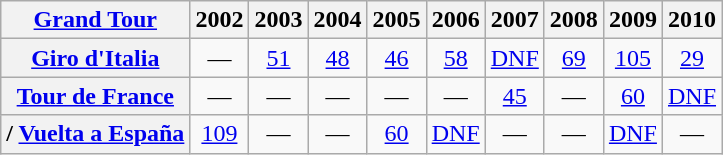<table class="wikitable plainrowheaders">
<tr>
<th scope="col"><a href='#'>Grand Tour</a></th>
<th scope="col">2002</th>
<th scope="col">2003</th>
<th scope="col">2004</th>
<th scope="col">2005</th>
<th scope="col">2006</th>
<th scope="col">2007</th>
<th scope="col">2008</th>
<th scope="col">2009</th>
<th scope="col">2010</th>
</tr>
<tr style="text-align:center;">
<th scope="row"> <a href='#'>Giro d'Italia</a></th>
<td>—</td>
<td style="text-align:center;"><a href='#'>51</a></td>
<td style="text-align:center;"><a href='#'>48</a></td>
<td style="text-align:center;"><a href='#'>46</a></td>
<td style="text-align:center;"><a href='#'>58</a></td>
<td style="text-align:center;"><a href='#'>DNF</a></td>
<td style="text-align:center;"><a href='#'>69</a></td>
<td style="text-align:center;"><a href='#'>105</a></td>
<td style="text-align:center;"><a href='#'>29</a></td>
</tr>
<tr style="text-align:center;">
<th scope="row"> <a href='#'>Tour de France</a></th>
<td>—</td>
<td>—</td>
<td>—</td>
<td>—</td>
<td>—</td>
<td style="text-align:center;"><a href='#'>45</a></td>
<td>—</td>
<td style="text-align:center;"><a href='#'>60</a></td>
<td style="text-align:center;"><a href='#'>DNF</a></td>
</tr>
<tr style="text-align:center;">
<th scope="row">/ <a href='#'>Vuelta a España</a></th>
<td style="text-align:center;"><a href='#'>109</a></td>
<td>—</td>
<td>—</td>
<td style="text-align:center;"><a href='#'>60</a></td>
<td style="text-align:center;"><a href='#'>DNF</a></td>
<td>—</td>
<td>—</td>
<td style="text-align:center;"><a href='#'>DNF</a></td>
<td>—</td>
</tr>
</table>
